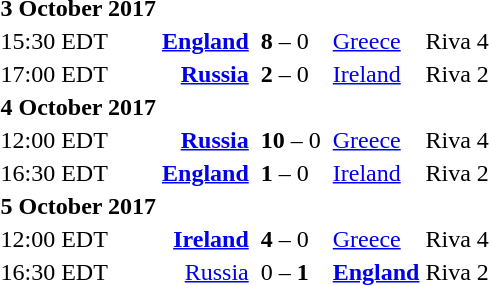<table>
<tr>
<td><strong>3 October 2017</strong></td>
</tr>
<tr>
<td>15:30 EDT</td>
<td align=right><strong><a href='#'>England</a></strong></td>
<td></td>
<td><strong>8</strong> – 0</td>
<td></td>
<td><a href='#'>Greece</a></td>
<td>Riva 4</td>
<td></td>
</tr>
<tr>
<td>17:00 EDT</td>
<td align=right><strong><a href='#'>Russia</a></strong></td>
<td></td>
<td><strong>2</strong> – 0</td>
<td></td>
<td><a href='#'>Ireland</a></td>
<td>Riva 2</td>
<td></td>
</tr>
<tr>
<td><strong>4 October 2017</strong></td>
</tr>
<tr>
<td>12:00 EDT</td>
<td align=right><strong><a href='#'>Russia</a></strong></td>
<td></td>
<td><strong>10</strong> – 0</td>
<td></td>
<td><a href='#'>Greece</a></td>
<td>Riva 4</td>
<td></td>
</tr>
<tr>
<td>16:30 EDT</td>
<td align=right><strong><a href='#'>England</a></strong></td>
<td></td>
<td><strong>1</strong> – 0</td>
<td></td>
<td><a href='#'>Ireland</a></td>
<td>Riva 2</td>
<td></td>
</tr>
<tr>
<td><strong>5 October 2017</strong></td>
</tr>
<tr>
<td>12:00 EDT</td>
<td align=right><strong><a href='#'>Ireland</a></strong></td>
<td></td>
<td><strong>4</strong> – 0</td>
<td></td>
<td><a href='#'>Greece</a></td>
<td>Riva 4</td>
<td></td>
</tr>
<tr>
<td>16:30 EDT</td>
<td align=right><a href='#'>Russia</a></td>
<td></td>
<td>0 – <strong>1</strong></td>
<td></td>
<td><strong><a href='#'>England</a></strong></td>
<td>Riva 2</td>
<td></td>
</tr>
</table>
